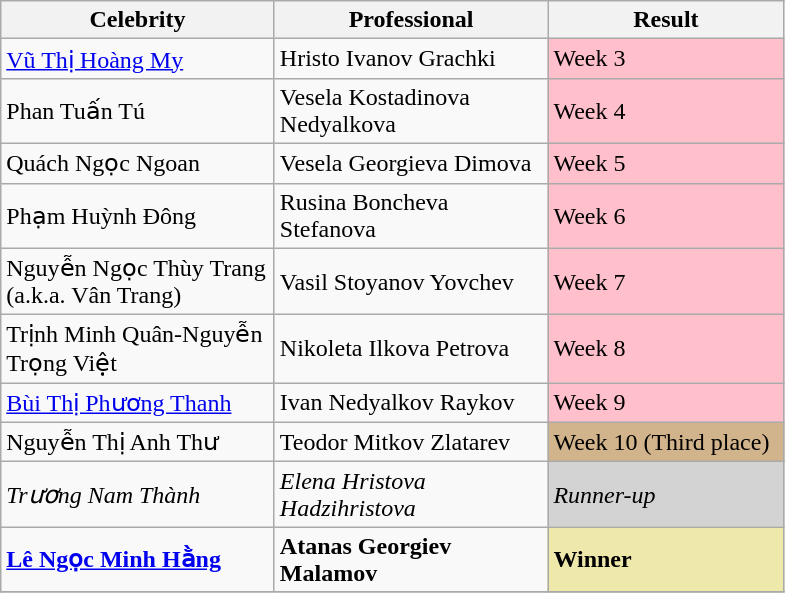<table class="wikitable" border="1">
<tr>
<th width="175">Celebrity</th>
<th width="175">Professional</th>
<th width="150">Result</th>
</tr>
<tr>
<td><a href='#'>Vũ Thị Hoàng My</a></td>
<td>Hristo Ivanov Grachki</td>
<td bgcolor="pink">Week 3</td>
</tr>
<tr>
<td>Phan Tuấn Tú</td>
<td>Vesela Kostadinova Nedyalkova</td>
<td bgcolor="pink">Week 4</td>
</tr>
<tr>
<td>Quách Ngọc Ngoan</td>
<td>Vesela Georgieva Dimova</td>
<td bgcolor="pink">Week 5</td>
</tr>
<tr>
<td>Phạm Huỳnh Đông</td>
<td>Rusina Boncheva Stefanova</td>
<td bgcolor="pink">Week 6</td>
</tr>
<tr>
<td>Nguyễn Ngọc Thùy Trang (a.k.a. Vân Trang)</td>
<td>Vasil Stoyanov Yovchev</td>
<td bgcolor="pink">Week 7</td>
</tr>
<tr>
<td>Trịnh Minh Quân-Nguyễn Trọng Việt</td>
<td>Nikoleta Ilkova Petrova</td>
<td bgcolor="pink">Week 8</td>
</tr>
<tr>
<td><a href='#'>Bùi Thị Phương Thanh</a></td>
<td>Ivan Nedyalkov Raykov</td>
<td bgcolor="pink">Week 9</td>
</tr>
<tr>
<td>Nguyễn Thị Anh Thư</td>
<td>Teodor Mitkov Zlatarev</td>
<td bgcolor="tan">Week 10 (Third place)</td>
</tr>
<tr>
<td><em>Trương Nam Thành</em></td>
<td><em>Elena Hristova Hadzihristova</em></td>
<td bgcolor="lightgrey"><em>Runner-up</em></td>
</tr>
<tr>
<td><strong><a href='#'>Lê Ngọc Minh Hằng</a></strong></td>
<td><strong>Atanas Georgiev Malamov</strong></td>
<td bgcolor="palegoldenrod"><strong>Winner</strong></td>
</tr>
<tr>
</tr>
</table>
